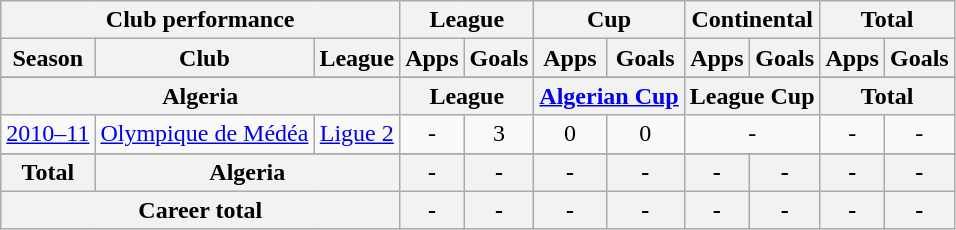<table class="wikitable" style="text-align:center">
<tr>
<th colspan=3>Club performance</th>
<th colspan=2>League</th>
<th colspan=2>Cup</th>
<th colspan=2>Continental</th>
<th colspan=2>Total</th>
</tr>
<tr>
<th>Season</th>
<th>Club</th>
<th>League</th>
<th>Apps</th>
<th>Goals</th>
<th>Apps</th>
<th>Goals</th>
<th>Apps</th>
<th>Goals</th>
<th>Apps</th>
<th>Goals</th>
</tr>
<tr>
</tr>
<tr>
<th colspan=3>Algeria</th>
<th colspan=2>League</th>
<th colspan=2><a href='#'>Algerian Cup</a></th>
<th colspan=2>League Cup</th>
<th colspan=2>Total</th>
</tr>
<tr>
<td><a href='#'>2010–11</a></td>
<td rowspan="1"><a href='#'>Olympique de Médéa</a></td>
<td rowspan="1"><a href='#'>Ligue 2</a></td>
<td>-</td>
<td>3</td>
<td>0</td>
<td>0</td>
<td colspan="2">-</td>
<td>-</td>
<td>-</td>
</tr>
<tr>
</tr>
<tr>
<th rowspan=1>Total</th>
<th colspan=2>Algeria</th>
<th>-</th>
<th>-</th>
<th>-</th>
<th>-</th>
<th>-</th>
<th>-</th>
<th>-</th>
<th>-</th>
</tr>
<tr>
<th colspan=3>Career total</th>
<th>-</th>
<th>-</th>
<th>-</th>
<th>-</th>
<th>-</th>
<th>-</th>
<th>-</th>
<th>-</th>
</tr>
</table>
